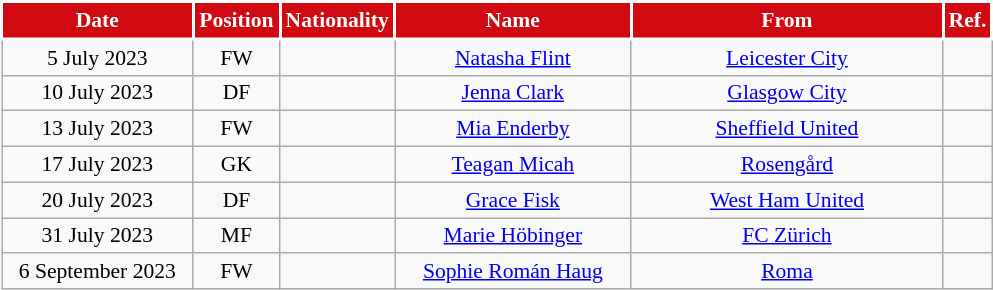<table class="wikitable" style="text-align:center; font-size:90%; ">
<tr>
<th style="background:#D10A11;color:white;border:2px solid #ffffff; width:120px;">Date</th>
<th style="background:#D10A11;color:white;border:2px solid #ffffff; width:50px;">Position</th>
<th style="background:#D10A11;color:white;border:2px solid #ffffff; width:50px;">Nationality</th>
<th style="background:#D10A11;color:white;border:2px solid #ffffff; width:150px;">Name</th>
<th style="background:#D10A11;color:white;border:2px solid #ffffff; width:200px;">From</th>
<th style="background:#D10A11;color:white;border:2px solid #ffffff; width:25px;">Ref.</th>
</tr>
<tr>
<td>5 July 2023</td>
<td>FW</td>
<td></td>
<td><a href='#'>Natasha Flint</a></td>
<td> <a href='#'>Leicester City</a></td>
<td></td>
</tr>
<tr>
<td>10 July 2023</td>
<td>DF</td>
<td></td>
<td><a href='#'>Jenna Clark</a></td>
<td> <a href='#'>Glasgow City</a></td>
<td></td>
</tr>
<tr>
<td>13 July 2023</td>
<td>FW</td>
<td></td>
<td><a href='#'>Mia Enderby</a></td>
<td> <a href='#'>Sheffield United</a></td>
<td></td>
</tr>
<tr>
<td>17 July 2023</td>
<td>GK</td>
<td></td>
<td><a href='#'>Teagan Micah</a></td>
<td> <a href='#'>Rosengård</a></td>
<td></td>
</tr>
<tr>
<td>20 July 2023</td>
<td>DF</td>
<td></td>
<td><a href='#'>Grace Fisk</a></td>
<td> <a href='#'>West Ham United</a></td>
<td></td>
</tr>
<tr>
<td>31 July 2023</td>
<td>MF</td>
<td></td>
<td><a href='#'>Marie Höbinger</a></td>
<td> <a href='#'>FC Zürich</a></td>
<td></td>
</tr>
<tr>
<td>6 September 2023</td>
<td>FW</td>
<td></td>
<td><a href='#'>Sophie Román Haug</a></td>
<td> <a href='#'>Roma</a></td>
<td></td>
</tr>
</table>
